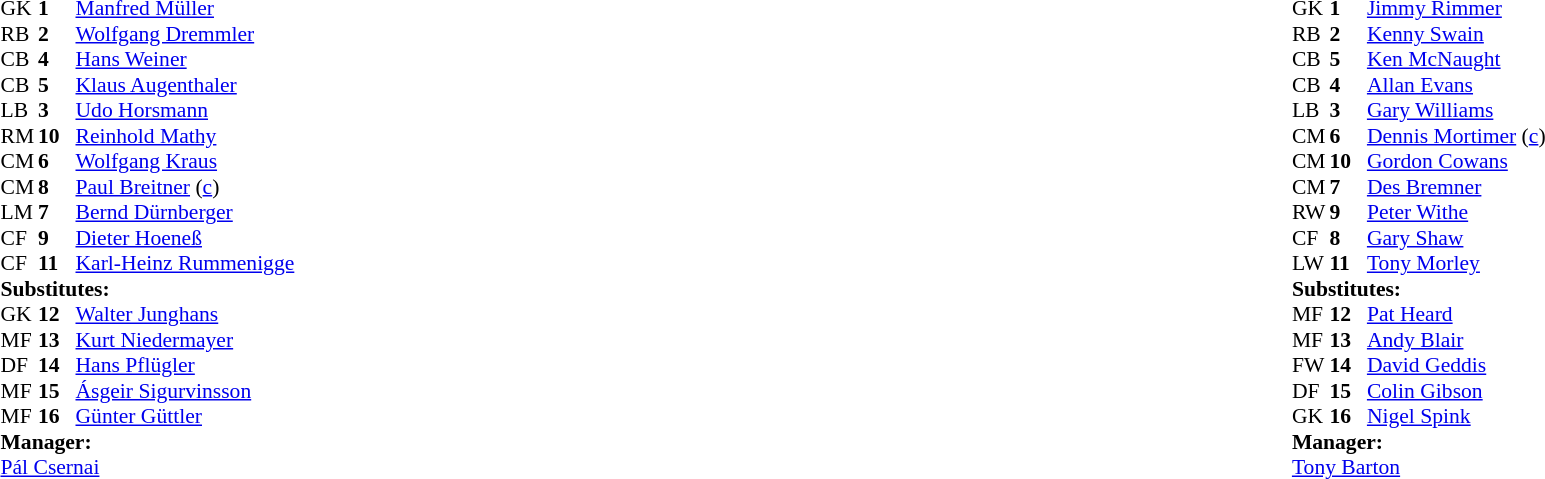<table width="100%">
<tr>
<td valign="top" width="50%"><br><table style="font-size: 90%" cellspacing="0" cellpadding="0">
<tr>
<th width=25></th>
<th width=25></th>
</tr>
<tr>
<td>GK</td>
<td><strong>1</strong></td>
<td> <a href='#'>Manfred Müller</a></td>
</tr>
<tr>
<td>RB</td>
<td><strong>2</strong></td>
<td> <a href='#'>Wolfgang Dremmler</a></td>
</tr>
<tr>
<td>CB</td>
<td><strong>4</strong></td>
<td> <a href='#'>Hans Weiner</a></td>
</tr>
<tr>
<td>CB</td>
<td><strong>5</strong></td>
<td> <a href='#'>Klaus Augenthaler</a></td>
</tr>
<tr>
<td>LB</td>
<td><strong>3</strong></td>
<td> <a href='#'>Udo Horsmann</a></td>
</tr>
<tr>
<td>RM</td>
<td><strong>10</strong></td>
<td> <a href='#'>Reinhold Mathy</a></td>
<td></td>
<td></td>
</tr>
<tr>
<td>CM</td>
<td><strong>6</strong></td>
<td> <a href='#'>Wolfgang Kraus</a></td>
<td></td>
<td></td>
</tr>
<tr>
<td>CM</td>
<td><strong>8</strong></td>
<td> <a href='#'>Paul Breitner</a> (<a href='#'>c</a>)</td>
</tr>
<tr>
<td>LM</td>
<td><strong>7</strong></td>
<td> <a href='#'>Bernd Dürnberger</a></td>
</tr>
<tr>
<td>CF</td>
<td><strong>9</strong></td>
<td> <a href='#'>Dieter Hoeneß</a></td>
</tr>
<tr>
<td>CF</td>
<td><strong>11</strong></td>
<td> <a href='#'>Karl-Heinz Rummenigge</a></td>
</tr>
<tr>
<td colspan="3"><strong>Substitutes:</strong></td>
</tr>
<tr>
<td>GK</td>
<td><strong>12</strong></td>
<td> <a href='#'>Walter Junghans</a></td>
</tr>
<tr>
<td>MF</td>
<td><strong>13</strong></td>
<td> <a href='#'>Kurt Niedermayer</a></td>
<td></td>
<td></td>
</tr>
<tr>
<td>DF</td>
<td><strong>14</strong></td>
<td> <a href='#'>Hans Pflügler</a></td>
</tr>
<tr>
<td>MF</td>
<td><strong>15</strong></td>
<td> <a href='#'>Ásgeir Sigurvinsson</a></td>
</tr>
<tr>
<td>MF</td>
<td><strong>16</strong></td>
<td> <a href='#'>Günter Güttler</a></td>
<td></td>
<td></td>
</tr>
<tr>
<td colspan="3"><strong>Manager:</strong></td>
</tr>
<tr>
<td colspan="3"> <a href='#'>Pál Csernai</a></td>
</tr>
</table>
</td>
<td valign="top"></td>
<td valign="top" width="50%"><br><table style="font-size: 90%" cellspacing="0" cellpadding="0" align=center>
<tr>
<th width=25></th>
<th width=25></th>
</tr>
<tr>
<td>GK</td>
<td><strong>1</strong></td>
<td> <a href='#'>Jimmy Rimmer</a></td>
<td></td>
<td></td>
</tr>
<tr>
<td>RB</td>
<td><strong>2</strong></td>
<td> <a href='#'>Kenny Swain</a></td>
</tr>
<tr>
<td>CB</td>
<td><strong>5</strong></td>
<td> <a href='#'>Ken McNaught</a></td>
</tr>
<tr>
<td>CB</td>
<td><strong>4</strong></td>
<td> <a href='#'>Allan Evans</a></td>
</tr>
<tr>
<td>LB</td>
<td><strong>3</strong></td>
<td> <a href='#'>Gary Williams</a></td>
<td></td>
</tr>
<tr>
<td>CM</td>
<td><strong>6</strong></td>
<td> <a href='#'>Dennis Mortimer</a> (<a href='#'>c</a>)</td>
</tr>
<tr>
<td>CM</td>
<td><strong>10</strong></td>
<td> <a href='#'>Gordon Cowans</a></td>
</tr>
<tr>
<td>CM</td>
<td><strong>7</strong></td>
<td> <a href='#'>Des Bremner</a></td>
</tr>
<tr>
<td>RW</td>
<td><strong>9</strong></td>
<td> <a href='#'>Peter Withe</a></td>
</tr>
<tr>
<td>CF</td>
<td><strong>8</strong></td>
<td> <a href='#'>Gary Shaw</a></td>
</tr>
<tr>
<td>LW</td>
<td><strong>11</strong></td>
<td> <a href='#'>Tony Morley</a></td>
</tr>
<tr>
<td colspan="3"><strong>Substitutes:</strong></td>
</tr>
<tr>
<td>MF</td>
<td><strong>12</strong></td>
<td> <a href='#'>Pat Heard</a></td>
</tr>
<tr>
<td>MF</td>
<td><strong>13</strong></td>
<td> <a href='#'>Andy Blair</a></td>
</tr>
<tr>
<td>FW</td>
<td><strong>14</strong></td>
<td> <a href='#'>David Geddis</a></td>
</tr>
<tr>
<td>DF</td>
<td><strong>15</strong></td>
<td> <a href='#'>Colin Gibson</a></td>
</tr>
<tr>
<td>GK</td>
<td><strong>16</strong></td>
<td> <a href='#'>Nigel Spink</a></td>
<td></td>
<td></td>
</tr>
<tr>
<td colspan="3"><strong>Manager:</strong></td>
</tr>
<tr>
<td colspan="3"> <a href='#'>Tony Barton</a></td>
</tr>
</table>
</td>
</tr>
</table>
